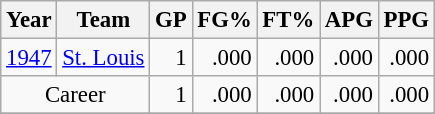<table class="wikitable sortable" style="font-size:95%; text-align:right;">
<tr>
<th>Year</th>
<th>Team</th>
<th>GP</th>
<th>FG%</th>
<th>FT%</th>
<th>APG</th>
<th>PPG</th>
</tr>
<tr>
<td style="text-align:left;"><a href='#'>1947</a></td>
<td style="text-align:left;"><a href='#'>St. Louis</a></td>
<td>1</td>
<td>.000</td>
<td>.000</td>
<td>.000</td>
<td>.000</td>
</tr>
<tr>
<td style="text-align:center;" colspan="2">Career</td>
<td>1</td>
<td>.000</td>
<td>.000</td>
<td>.000</td>
<td>.000</td>
</tr>
<tr>
</tr>
</table>
